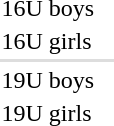<table>
<tr>
<td>16U boys</td>
<td></td>
<td></td>
<td></td>
</tr>
<tr>
<td>16U girls</td>
<td></td>
<td></td>
<td></td>
</tr>
<tr bgcolor=#dddddd>
<td colspan=4></td>
</tr>
<tr>
<td>19U boys</td>
<td></td>
<td></td>
<td></td>
</tr>
<tr>
<td>19U girls</td>
<td></td>
<td></td>
<td></td>
</tr>
</table>
